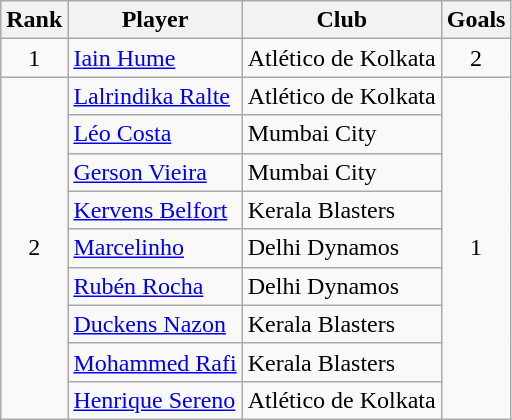<table class="wikitable" style="text-align:center">
<tr>
<th>Rank</th>
<th>Player</th>
<th>Club</th>
<th>Goals</th>
</tr>
<tr>
<td rowspan="1">1</td>
<td align="left"> <a href='#'>Iain Hume</a></td>
<td align="left">Atlético de Kolkata</td>
<td rowspan="1">2</td>
</tr>
<tr>
<td rowspan="9">2</td>
<td align="left"> <a href='#'>Lalrindika Ralte</a></td>
<td align="left">Atlético de Kolkata</td>
<td rowspan="9">1</td>
</tr>
<tr>
<td align="left"> <a href='#'>Léo Costa</a></td>
<td align="left">Mumbai City</td>
</tr>
<tr>
<td align="left"> <a href='#'>Gerson Vieira</a></td>
<td align="left">Mumbai City</td>
</tr>
<tr>
<td align="left"> <a href='#'>Kervens Belfort</a></td>
<td align="left">Kerala Blasters</td>
</tr>
<tr>
<td align="left"> <a href='#'>Marcelinho</a></td>
<td align="left">Delhi Dynamos</td>
</tr>
<tr>
<td align="left"> <a href='#'>Rubén Rocha</a></td>
<td align="left">Delhi Dynamos</td>
</tr>
<tr>
<td align="left"> <a href='#'>Duckens Nazon</a></td>
<td align="left">Kerala Blasters</td>
</tr>
<tr>
<td align="left"> <a href='#'>Mohammed Rafi</a></td>
<td align="left">Kerala Blasters</td>
</tr>
<tr>
<td align="left"> <a href='#'>Henrique Sereno</a></td>
<td align="left">Atlético de Kolkata</td>
</tr>
</table>
